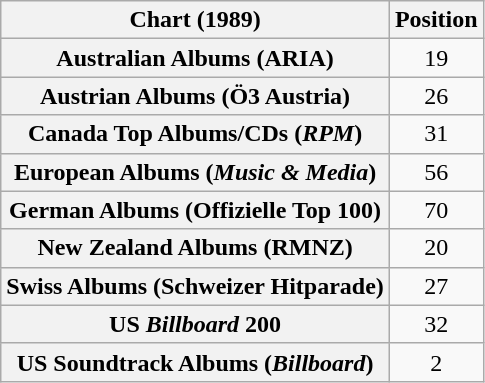<table class="wikitable sortable plainrowheaders" style="text-align:center">
<tr>
<th scope="col">Chart (1989)</th>
<th scope="col">Position</th>
</tr>
<tr>
<th scope="row">Australian Albums (ARIA)</th>
<td>19</td>
</tr>
<tr>
<th scope="row">Austrian Albums (Ö3 Austria)</th>
<td>26</td>
</tr>
<tr>
<th scope="row">Canada Top Albums/CDs (<em>RPM</em>)</th>
<td>31</td>
</tr>
<tr>
<th scope="row">European Albums (<em>Music & Media</em>)</th>
<td>56</td>
</tr>
<tr>
<th scope="row">German Albums (Offizielle Top 100)</th>
<td>70</td>
</tr>
<tr>
<th scope="row">New Zealand Albums (RMNZ)</th>
<td>20</td>
</tr>
<tr>
<th scope="row">Swiss Albums (Schweizer Hitparade)</th>
<td>27</td>
</tr>
<tr>
<th scope="row">US <em>Billboard</em> 200</th>
<td>32</td>
</tr>
<tr>
<th scope="row">US Soundtrack Albums (<em>Billboard</em>)</th>
<td>2</td>
</tr>
</table>
